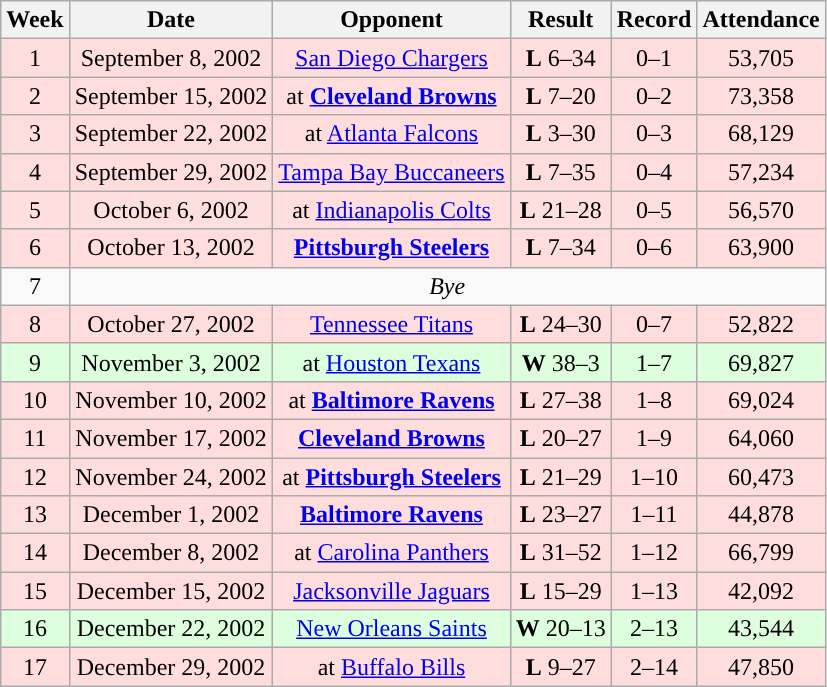<table class="wikitable" style="text-align:center">
<tr>
<th>Week</th>
<th>Date</th>
<th>Opponent</th>
<th>Result</th>
<th>Record</th>
<th>Attendance</th>
</tr>
<tr style="background:#ffdddd">
<td>1</td>
<td>September 8, 2002</td>
<td><a href='#'>San Diego Chargers</a></td>
<td><strong>L</strong> 6–34</td>
<td>0–1</td>
<td>53,705</td>
</tr>
<tr style="background:#ffdddd">
<td>2</td>
<td>September 15, 2002</td>
<td>at <strong><a href='#'>Cleveland Browns</a></strong></td>
<td><strong>L</strong> 7–20</td>
<td>0–2</td>
<td>73,358</td>
</tr>
<tr style="background:#ffdddd">
<td>3</td>
<td>September 22, 2002</td>
<td>at <a href='#'>Atlanta Falcons</a></td>
<td><strong>L</strong> 3–30</td>
<td>0–3</td>
<td>68,129</td>
</tr>
<tr style="background:#ffdddd">
<td>4</td>
<td>September 29, 2002</td>
<td><a href='#'>Tampa Bay Buccaneers</a></td>
<td><strong>L</strong> 7–35</td>
<td>0–4</td>
<td>57,234</td>
</tr>
<tr style="background: #ffdfdd;">
<td>5</td>
<td>October 6, 2002</td>
<td>at <a href='#'>Indianapolis Colts</a></td>
<td><strong>L</strong> 21–28</td>
<td>0–5</td>
<td>56,570</td>
</tr>
<tr style="background:#ffdddd">
<td>6</td>
<td>October 13, 2002</td>
<td><strong><a href='#'>Pittsburgh Steelers</a></strong></td>
<td><strong>L</strong> 7–34</td>
<td>0–6</td>
<td>63,900</td>
</tr>
<tr>
<td>7</td>
<td colspan=5 align="center"><em>Bye</em></td>
</tr>
<tr style="background:#ffdddd">
<td>8</td>
<td>October 27, 2002</td>
<td><a href='#'>Tennessee Titans</a></td>
<td><strong>L</strong> 24–30</td>
<td>0–7</td>
<td>52,822</td>
</tr>
<tr style="background:#ddffdd">
<td>9</td>
<td>November 3, 2002</td>
<td>at <a href='#'>Houston Texans</a></td>
<td><strong>W</strong> 38–3</td>
<td>1–7</td>
<td>69,827</td>
</tr>
<tr style="background:#ffdddd">
<td>10</td>
<td>November 10, 2002</td>
<td>at <strong><a href='#'>Baltimore Ravens</a></strong></td>
<td><strong>L</strong> 27–38</td>
<td>1–8</td>
<td>69,024</td>
</tr>
<tr style="background:#ffdddd">
<td>11</td>
<td>November 17, 2002</td>
<td><strong><a href='#'>Cleveland Browns</a></strong></td>
<td><strong>L</strong> 20–27</td>
<td>1–9</td>
<td>64,060</td>
</tr>
<tr style="background:#ffdddd">
<td>12</td>
<td>November 24, 2002</td>
<td>at <strong><a href='#'>Pittsburgh Steelers</a></strong></td>
<td><strong>L</strong> 21–29</td>
<td>1–10</td>
<td>60,473</td>
</tr>
<tr style="background:#ffdddd">
<td>13</td>
<td>December 1, 2002</td>
<td><strong><a href='#'>Baltimore Ravens</a></strong></td>
<td><strong>L</strong> 23–27</td>
<td>1–11</td>
<td>44,878</td>
</tr>
<tr style="background:#ffdddd">
<td>14</td>
<td>December 8, 2002</td>
<td>at <a href='#'>Carolina Panthers</a></td>
<td><strong>L</strong> 31–52</td>
<td>1–12</td>
<td>66,799</td>
</tr>
<tr style="background:#ffdddd">
<td>15</td>
<td>December 15, 2002</td>
<td><a href='#'>Jacksonville Jaguars</a></td>
<td><strong>L</strong> 15–29</td>
<td>1–13</td>
<td>42,092</td>
</tr>
<tr style="background:#ddffdd">
<td>16</td>
<td>December 22, 2002</td>
<td><a href='#'>New Orleans Saints</a></td>
<td><strong>W</strong> 20–13</td>
<td>2–13</td>
<td>43,544</td>
</tr>
<tr style="background:#ffdddd">
<td>17</td>
<td>December 29, 2002</td>
<td>at <a href='#'>Buffalo Bills</a></td>
<td><strong>L</strong> 9–27</td>
<td>2–14</td>
<td>47,850</td>
</tr>
</table>
